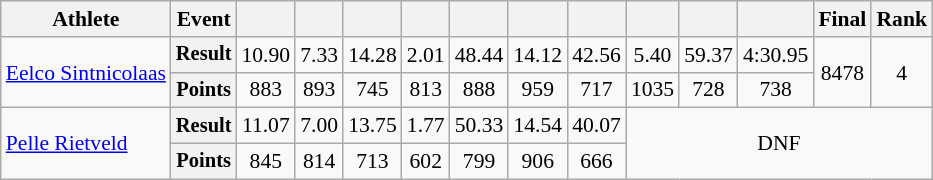<table class="wikitable" style="font-size:90%">
<tr>
<th>Athlete</th>
<th>Event</th>
<th></th>
<th></th>
<th></th>
<th></th>
<th></th>
<th></th>
<th></th>
<th></th>
<th></th>
<th></th>
<th>Final</th>
<th>Rank</th>
</tr>
<tr align=center>
<td rowspan=2 align=left><a href='#'>Eelco Sintnicolaas</a></td>
<th style="font-size:95%">Result</th>
<td>10.90</td>
<td>7.33</td>
<td>14.28</td>
<td>2.01</td>
<td>48.44</td>
<td>14.12</td>
<td>42.56</td>
<td>5.40</td>
<td>59.37</td>
<td>4:30.95</td>
<td rowspan=2>8478</td>
<td rowspan=2>4</td>
</tr>
<tr align=center>
<th style="font-size:95%">Points</th>
<td>883</td>
<td>893</td>
<td>745</td>
<td>813</td>
<td>888</td>
<td>959</td>
<td>717</td>
<td>1035</td>
<td>728</td>
<td>738</td>
</tr>
<tr align=center>
<td rowspan=2 align=left><a href='#'>Pelle Rietveld</a></td>
<th style="font-size:95%">Result</th>
<td>11.07</td>
<td>7.00</td>
<td>13.75</td>
<td>1.77</td>
<td>50.33</td>
<td>14.54</td>
<td>40.07</td>
<td colspan=8 rowspan=2>DNF</td>
</tr>
<tr align=center>
<th style="font-size:95%">Points</th>
<td>845</td>
<td>814</td>
<td>713</td>
<td>602</td>
<td>799</td>
<td>906</td>
<td>666</td>
</tr>
</table>
